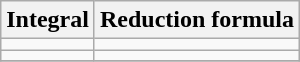<table class="wikitable">
<tr>
<th>Integral</th>
<th>Reduction formula</th>
</tr>
<tr>
<td></td>
<td></td>
</tr>
<tr>
<td></td>
<td></td>
</tr>
<tr>
</tr>
</table>
